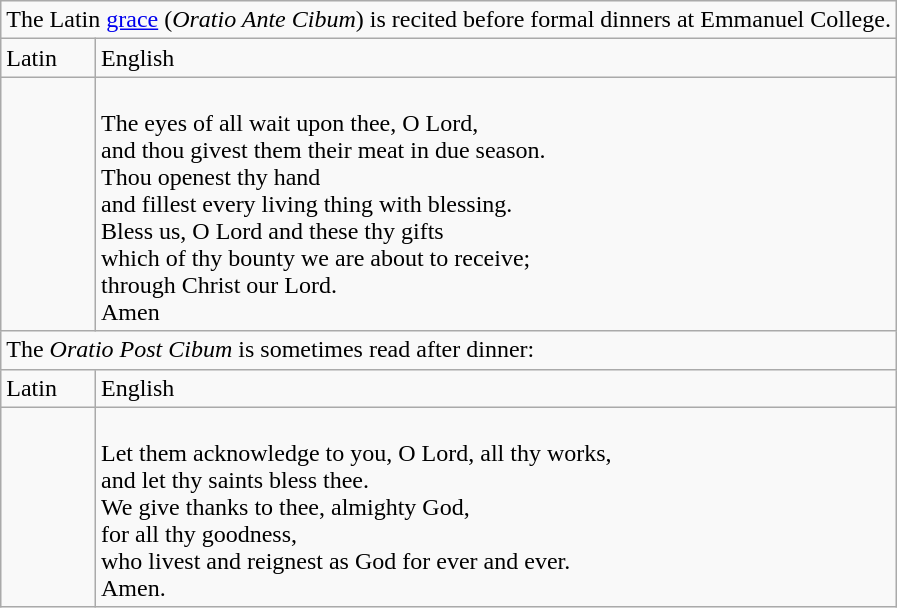<table class="wikitable">
<tr>
<td colspan=2>The Latin <a href='#'>grace</a> (<em>Oratio Ante Cibum</em>) is recited before formal dinners at Emmanuel College.</td>
</tr>
<tr>
<td>Latin</td>
<td>English</td>
</tr>
<tr>
<td><br></td>
<td><br>The eyes of all wait upon thee, O Lord,<br>
and thou givest them their meat in due season.<br>
Thou openest thy hand<br>
and fillest every living thing with blessing.<br>
Bless us, O Lord and these thy gifts<br>
which of thy bounty we are about to receive;<br>
through Christ our Lord.<br> Amen<br></td>
</tr>
<tr>
<td colspan=2>The <em>Oratio Post Cibum</em> is sometimes read after dinner:</td>
</tr>
<tr>
<td>Latin</td>
<td>English</td>
</tr>
<tr>
<td><br></td>
<td><br>Let them acknowledge to you, O Lord, all thy works,<br>
and let thy saints bless thee.<br>
We give thanks to thee, almighty God,<br>
for all thy goodness,<br>
who livest and reignest as God for ever and ever.<br> Amen.<br></td>
</tr>
</table>
